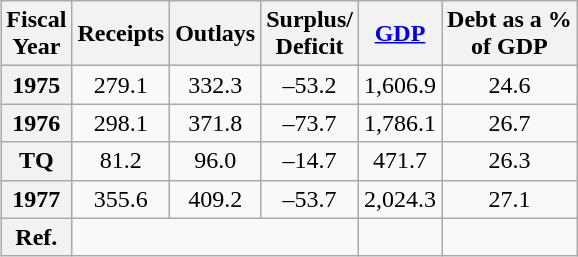<table class="wikitable" align="right" style="margin-left:1em; text-align:center">
<tr>
<th>Fiscal<br>Year</th>
<th>Receipts</th>
<th>Outlays</th>
<th>Surplus/<br>Deficit</th>
<th><a href='#'>GDP</a></th>
<th>Debt as a %<br>of GDP</th>
</tr>
<tr>
<th>1975</th>
<td>279.1</td>
<td>332.3</td>
<td>–53.2</td>
<td>1,606.9</td>
<td>24.6</td>
</tr>
<tr>
<th>1976</th>
<td>298.1</td>
<td>371.8</td>
<td>–73.7</td>
<td>1,786.1</td>
<td>26.7</td>
</tr>
<tr>
<th>TQ</th>
<td>81.2</td>
<td>96.0</td>
<td>–14.7</td>
<td>471.7</td>
<td>26.3</td>
</tr>
<tr>
<th>1977</th>
<td>355.6</td>
<td>409.2</td>
<td>–53.7</td>
<td>2,024.3</td>
<td>27.1</td>
</tr>
<tr>
<th>Ref.</th>
<td colspan=3></td>
<td></td>
<td></td>
</tr>
</table>
